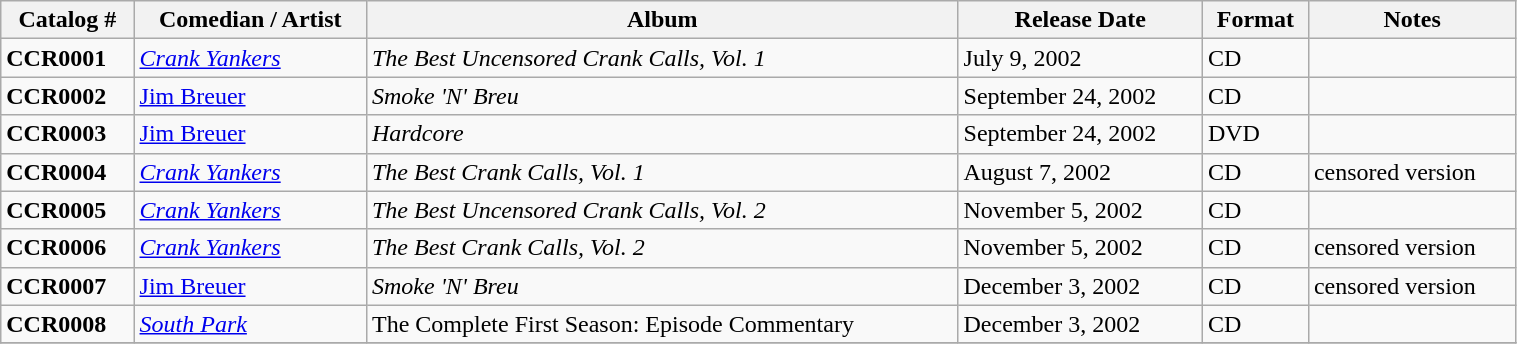<table class="wikitable sortable" width="80%">
<tr>
<th scope="col" class="unsortable">Catalog #</th>
<th scope="col" class="unsortable">Comedian / Artist</th>
<th scope="col" class="unsortable">Album</th>
<th scope="col" class="unsortable">Release Date</th>
<th scope="col" class="unsortable">Format</th>
<th scope="col" class="unsortable">Notes</th>
</tr>
<tr --->
<td><strong>CCR0001</strong></td>
<td><em><a href='#'>Crank Yankers</a></em></td>
<td><em>The Best Uncensored Crank Calls, Vol. 1</em></td>
<td>July 9, 2002</td>
<td>CD</td>
<td></td>
</tr>
<tr --->
<td><strong>CCR0002</strong></td>
<td><a href='#'>Jim Breuer</a></td>
<td><em>Smoke 'N' Breu</em></td>
<td>September 24, 2002</td>
<td>CD</td>
<td></td>
</tr>
<tr --->
<td><strong>CCR0003</strong></td>
<td><a href='#'>Jim Breuer</a></td>
<td><em>Hardcore</em></td>
<td>September 24, 2002</td>
<td>DVD</td>
<td></td>
</tr>
<tr --->
<td><strong>CCR0004</strong></td>
<td><em><a href='#'>Crank Yankers</a></em></td>
<td><em>The Best Crank Calls, Vol. 1</em></td>
<td>August 7, 2002</td>
<td>CD</td>
<td>censored version</td>
</tr>
<tr --->
<td><strong>CCR0005</strong></td>
<td><em><a href='#'>Crank Yankers</a></em></td>
<td><em>The Best Uncensored Crank Calls, Vol. 2</em></td>
<td>November 5, 2002</td>
<td>CD</td>
<td></td>
</tr>
<tr --->
<td><strong>CCR0006</strong></td>
<td><em><a href='#'>Crank Yankers</a></em></td>
<td><em>The Best Crank Calls, Vol. 2</em></td>
<td>November 5, 2002</td>
<td>CD</td>
<td>censored version</td>
</tr>
<tr --->
<td><strong>CCR0007</strong></td>
<td><a href='#'>Jim Breuer</a></td>
<td><em>Smoke 'N' Breu</em></td>
<td>December 3, 2002</td>
<td>CD</td>
<td>censored version</td>
</tr>
<tr --->
<td><strong>CCR0008</strong></td>
<td><em><a href='#'>South Park</a></em></td>
<td>The Complete First Season: Episode Commentary</td>
<td>December 3, 2002</td>
<td>CD</td>
<td></td>
</tr>
<tr --->
</tr>
</table>
